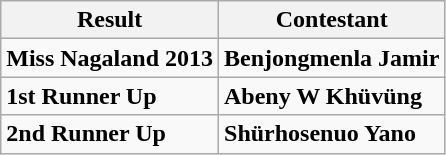<table class="wikitable">
<tr>
<th>Result</th>
<th>Contestant</th>
</tr>
<tr>
<td><strong>Miss Nagaland 2013</strong></td>
<td><strong>Benjongmenla Jamir</strong></td>
</tr>
<tr>
<td><strong>1st Runner Up</strong></td>
<td><strong>Abeny W Khüvüng</strong></td>
</tr>
<tr>
<td><strong>2nd Runner Up</strong></td>
<td><strong>Shürhosenuo Yano</strong></td>
</tr>
</table>
